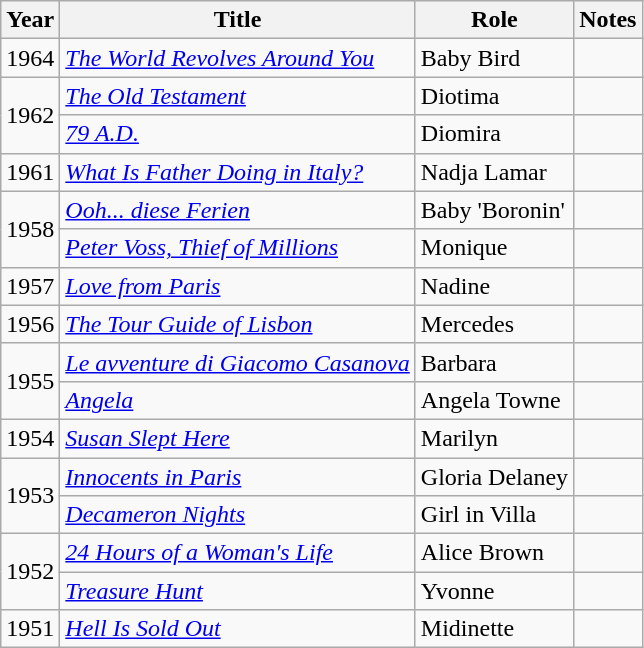<table class="wikitable sortable">
<tr>
<th>Year</th>
<th>Title</th>
<th>Role</th>
<th class="unsortable">Notes</th>
</tr>
<tr>
<td>1964</td>
<td><em><a href='#'>The World Revolves Around You</a></em></td>
<td>Baby Bird</td>
<td></td>
</tr>
<tr>
<td rowspan=2>1962</td>
<td><em><a href='#'>The Old Testament</a></em></td>
<td>Diotima</td>
<td></td>
</tr>
<tr>
<td><em><a href='#'>79 A.D.</a></em></td>
<td>Diomira</td>
<td></td>
</tr>
<tr>
<td>1961</td>
<td><em><a href='#'>What Is Father Doing in Italy?</a></em></td>
<td>Nadja Lamar</td>
<td></td>
</tr>
<tr>
<td rowspan=2>1958</td>
<td><em><a href='#'>Ooh... diese Ferien</a></em></td>
<td>Baby 'Boronin'</td>
<td></td>
</tr>
<tr>
<td><em><a href='#'>Peter Voss, Thief of Millions</a></em></td>
<td>Monique</td>
<td></td>
</tr>
<tr>
<td>1957</td>
<td><em><a href='#'>Love from Paris</a></em></td>
<td>Nadine</td>
<td></td>
</tr>
<tr>
<td>1956</td>
<td><em><a href='#'>The Tour Guide of Lisbon</a></em></td>
<td>Mercedes</td>
<td></td>
</tr>
<tr>
<td rowspan=2>1955</td>
<td><em><a href='#'>Le avventure di Giacomo Casanova</a></em></td>
<td>Barbara</td>
<td></td>
</tr>
<tr>
<td><em><a href='#'>Angela</a></em></td>
<td>Angela Towne</td>
<td></td>
</tr>
<tr>
<td>1954</td>
<td><em><a href='#'>Susan Slept Here</a></em></td>
<td>Marilyn</td>
<td></td>
</tr>
<tr>
<td rowspan=2>1953</td>
<td><em><a href='#'>Innocents in Paris</a></em></td>
<td>Gloria Delaney</td>
<td></td>
</tr>
<tr>
<td><em><a href='#'>Decameron Nights</a></em></td>
<td>Girl in Villa</td>
<td></td>
</tr>
<tr>
<td rowspan=2>1952</td>
<td><em><a href='#'>24 Hours of a Woman's Life</a></em></td>
<td>Alice Brown</td>
<td></td>
</tr>
<tr>
<td><em><a href='#'>Treasure Hunt</a></em></td>
<td>Yvonne</td>
<td></td>
</tr>
<tr>
<td>1951</td>
<td><em><a href='#'>Hell Is Sold Out</a></em></td>
<td>Midinette</td>
<td></td>
</tr>
</table>
